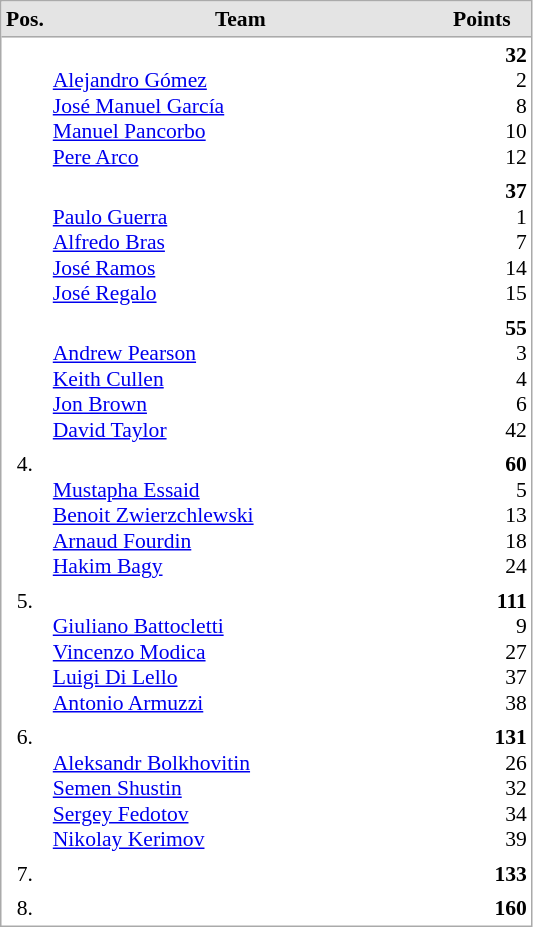<table cellspacing="0" cellpadding="3" style="border:1px solid #AAAAAA;font-size:90%">
<tr bgcolor="#E4E4E4">
<th style="border-bottom:1px solid #AAAAAA" width=10>Pos.</th>
<th style="border-bottom:1px solid #AAAAAA" width=250>Team</th>
<th style="border-bottom:1px solid #AAAAAA" width=60>Points</th>
</tr>
<tr align="center">
<td align="center" valign="top"></td>
<td align="left"> <br> <a href='#'>Alejandro Gómez</a> <br> <a href='#'>José Manuel García</a> <br> <a href='#'>Manuel Pancorbo</a> <br> <a href='#'>Pere Arco</a></td>
<td align="right"><strong>32</strong> <br> 2 <br> 8 <br> 10 <br> 12</td>
</tr>
<tr align="center">
<td align="center" valign="top"></td>
<td align="left"> <br> <a href='#'>Paulo Guerra</a> <br> <a href='#'>Alfredo Bras</a> <br> <a href='#'>José Ramos</a> <br> <a href='#'>José Regalo</a></td>
<td align="right"><strong>37</strong> <br> 1 <br> 7 <br> 14 <br> 15</td>
</tr>
<tr align="center">
<td align="center" valign="top"></td>
<td align="left"> <br> <a href='#'>Andrew Pearson</a> <br> <a href='#'>Keith Cullen</a> <br> <a href='#'>Jon Brown</a> <br> <a href='#'>David Taylor</a></td>
<td align="right"><strong>55</strong> <br> 3 <br> 4 <br> 6 <br> 42</td>
</tr>
<tr align="center">
<td align="center" valign="top">4.</td>
<td align="left"> <br> <a href='#'>Mustapha Essaid</a> <br> <a href='#'>Benoit Zwierzchlewski</a> <br> <a href='#'>Arnaud Fourdin</a> <br> <a href='#'>Hakim Bagy</a></td>
<td align="right"><strong>60</strong> <br> 5 <br> 13 <br> 18 <br> 24</td>
</tr>
<tr align="center">
<td align="center" valign="top">5.</td>
<td align="left"> <br> <a href='#'>Giuliano Battocletti</a> <br> <a href='#'>Vincenzo Modica</a> <br> <a href='#'>Luigi Di Lello</a> <br> <a href='#'>Antonio Armuzzi</a></td>
<td align="right"><strong>111</strong> <br> 9 <br> 27 <br> 37 <br> 38</td>
</tr>
<tr align="center">
<td align="center" valign="top">6.</td>
<td align="left"> <br> <a href='#'>Aleksandr Bolkhovitin</a> <br> <a href='#'>Semen Shustin</a> <br> <a href='#'>Sergey Fedotov</a> <br> <a href='#'>Nikolay Kerimov</a></td>
<td align="right"><strong>131</strong> <br> 26 <br> 32 <br> 34 <br> 39</td>
</tr>
<tr align="center">
<td align="center" valign="top">7.</td>
<td align="left"></td>
<td align="right"><strong>133</strong></td>
</tr>
<tr align="center">
<td align="center" valign="top">8.</td>
<td align="left"></td>
<td align="right"><strong>160</strong></td>
</tr>
</table>
